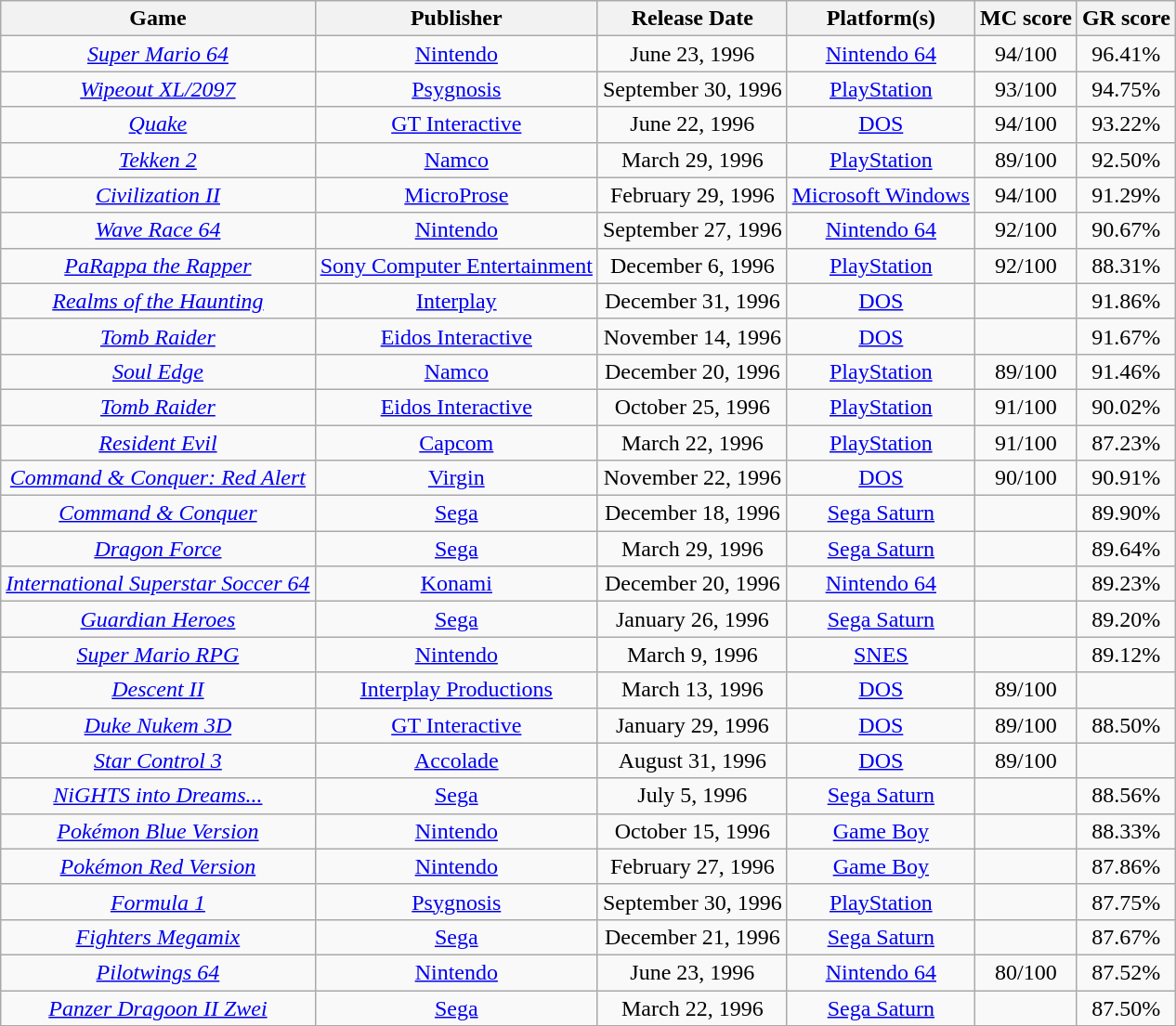<table class="wikitable sortable" style="text-align:center;">
<tr>
<th scope="col">Game</th>
<th scope="col">Publisher</th>
<th scope="col">Release Date</th>
<th scope="col">Platform(s)</th>
<th scope="col">MC score</th>
<th scope="col">GR score</th>
</tr>
<tr>
<td><em><a href='#'>Super Mario 64</a></em></td>
<td><a href='#'>Nintendo</a></td>
<td>June 23, 1996</td>
<td><a href='#'>Nintendo 64</a></td>
<td>94/100</td>
<td>96.41%</td>
</tr>
<tr>
<td><em><a href='#'>Wipeout XL/2097</a></em></td>
<td><a href='#'>Psygnosis</a></td>
<td>September 30, 1996</td>
<td><a href='#'>PlayStation</a></td>
<td>93/100</td>
<td>94.75%</td>
</tr>
<tr>
<td><em><a href='#'>Quake</a></em></td>
<td><a href='#'>GT Interactive</a></td>
<td>June 22, 1996</td>
<td><a href='#'>DOS</a></td>
<td>94/100</td>
<td>93.22%</td>
</tr>
<tr>
<td><em><a href='#'>Tekken 2</a></em></td>
<td><a href='#'>Namco</a></td>
<td>March 29, 1996</td>
<td><a href='#'>PlayStation</a></td>
<td>89/100</td>
<td>92.50%</td>
</tr>
<tr>
<td><em><a href='#'>Civilization II</a></em></td>
<td><a href='#'>MicroProse</a></td>
<td>February 29, 1996</td>
<td><a href='#'>Microsoft Windows</a></td>
<td>94/100</td>
<td>91.29%</td>
</tr>
<tr>
<td><em><a href='#'>Wave Race 64</a></em></td>
<td><a href='#'>Nintendo</a></td>
<td>September 27, 1996</td>
<td><a href='#'>Nintendo 64</a></td>
<td>92/100</td>
<td>90.67%</td>
</tr>
<tr>
<td><em><a href='#'>PaRappa the Rapper</a></em></td>
<td><a href='#'>Sony Computer Entertainment</a></td>
<td>December 6, 1996</td>
<td><a href='#'>PlayStation</a></td>
<td>92/100</td>
<td>88.31%</td>
</tr>
<tr>
<td><em><a href='#'>Realms of the Haunting</a></em></td>
<td><a href='#'>Interplay</a></td>
<td>December 31, 1996</td>
<td><a href='#'>DOS</a></td>
<td></td>
<td>91.86%</td>
</tr>
<tr>
<td><em><a href='#'>Tomb Raider</a></em></td>
<td><a href='#'>Eidos Interactive</a></td>
<td>November 14, 1996</td>
<td><a href='#'>DOS</a></td>
<td></td>
<td>91.67%</td>
</tr>
<tr>
<td><em><a href='#'>Soul Edge</a></em></td>
<td><a href='#'>Namco</a></td>
<td>December 20, 1996</td>
<td><a href='#'>PlayStation</a></td>
<td>89/100</td>
<td>91.46%</td>
</tr>
<tr>
<td><em><a href='#'>Tomb Raider</a></em></td>
<td><a href='#'>Eidos Interactive</a></td>
<td>October 25, 1996</td>
<td><a href='#'>PlayStation</a></td>
<td>91/100</td>
<td>90.02%</td>
</tr>
<tr>
<td><em><a href='#'>Resident Evil</a></em></td>
<td><a href='#'>Capcom</a></td>
<td>March 22, 1996</td>
<td><a href='#'>PlayStation</a></td>
<td>91/100</td>
<td>87.23%</td>
</tr>
<tr>
<td><em><a href='#'>Command & Conquer: Red Alert</a></em></td>
<td><a href='#'>Virgin</a></td>
<td>November 22, 1996</td>
<td><a href='#'>DOS</a></td>
<td>90/100</td>
<td>90.91%</td>
</tr>
<tr>
<td><em><a href='#'>Command & Conquer</a></em></td>
<td><a href='#'>Sega</a></td>
<td>December 18, 1996</td>
<td><a href='#'>Sega Saturn</a></td>
<td></td>
<td>89.90%</td>
</tr>
<tr>
<td><em><a href='#'>Dragon Force</a></em></td>
<td><a href='#'>Sega</a></td>
<td>March 29, 1996</td>
<td><a href='#'>Sega Saturn</a></td>
<td></td>
<td>89.64%</td>
</tr>
<tr>
<td><em><a href='#'>International Superstar Soccer 64</a></em></td>
<td><a href='#'>Konami</a></td>
<td>December 20, 1996</td>
<td><a href='#'>Nintendo 64</a></td>
<td></td>
<td>89.23%</td>
</tr>
<tr>
<td><em><a href='#'>Guardian Heroes</a></em></td>
<td><a href='#'>Sega</a></td>
<td>January 26, 1996</td>
<td><a href='#'>Sega Saturn</a></td>
<td></td>
<td>89.20%</td>
</tr>
<tr>
<td><em><a href='#'>Super Mario RPG</a></em></td>
<td><a href='#'>Nintendo</a></td>
<td>March 9, 1996</td>
<td><a href='#'>SNES</a></td>
<td></td>
<td>89.12%</td>
</tr>
<tr>
<td><em><a href='#'>Descent II</a></em></td>
<td><a href='#'>Interplay Productions</a></td>
<td>March 13, 1996</td>
<td><a href='#'>DOS</a></td>
<td>89/100</td>
<td></td>
</tr>
<tr>
<td><em><a href='#'>Duke Nukem 3D</a></em></td>
<td><a href='#'>GT Interactive</a></td>
<td>January 29, 1996</td>
<td><a href='#'>DOS</a></td>
<td>89/100</td>
<td>88.50%</td>
</tr>
<tr>
<td><em><a href='#'>Star Control 3</a></em></td>
<td><a href='#'>Accolade</a></td>
<td>August 31, 1996</td>
<td><a href='#'>DOS</a></td>
<td>89/100</td>
<td></td>
</tr>
<tr>
<td><em><a href='#'>NiGHTS into Dreams...</a></em></td>
<td><a href='#'>Sega</a></td>
<td>July 5, 1996</td>
<td><a href='#'>Sega Saturn</a></td>
<td></td>
<td>88.56%</td>
</tr>
<tr>
<td><em><a href='#'>Pokémon Blue Version</a></em></td>
<td><a href='#'>Nintendo</a></td>
<td>October 15, 1996</td>
<td><a href='#'>Game Boy</a></td>
<td></td>
<td>88.33%</td>
</tr>
<tr>
<td><em><a href='#'>Pokémon Red Version</a></em></td>
<td><a href='#'>Nintendo</a></td>
<td>February 27, 1996</td>
<td><a href='#'>Game Boy</a></td>
<td></td>
<td>87.86%</td>
</tr>
<tr>
<td><em><a href='#'>Formula 1</a></em></td>
<td><a href='#'>Psygnosis</a></td>
<td>September 30, 1996</td>
<td><a href='#'>PlayStation</a></td>
<td></td>
<td>87.75%</td>
</tr>
<tr>
<td><em><a href='#'>Fighters Megamix</a></em></td>
<td><a href='#'>Sega</a></td>
<td>December 21, 1996</td>
<td><a href='#'>Sega Saturn</a></td>
<td></td>
<td>87.67%</td>
</tr>
<tr>
<td><em><a href='#'>Pilotwings 64</a></em></td>
<td><a href='#'>Nintendo</a></td>
<td>June 23, 1996</td>
<td><a href='#'>Nintendo 64</a></td>
<td>80/100</td>
<td>87.52%</td>
</tr>
<tr>
<td><em><a href='#'>Panzer Dragoon II Zwei</a></em></td>
<td><a href='#'>Sega</a></td>
<td>March 22, 1996</td>
<td><a href='#'>Sega Saturn</a></td>
<td></td>
<td>87.50%</td>
</tr>
</table>
